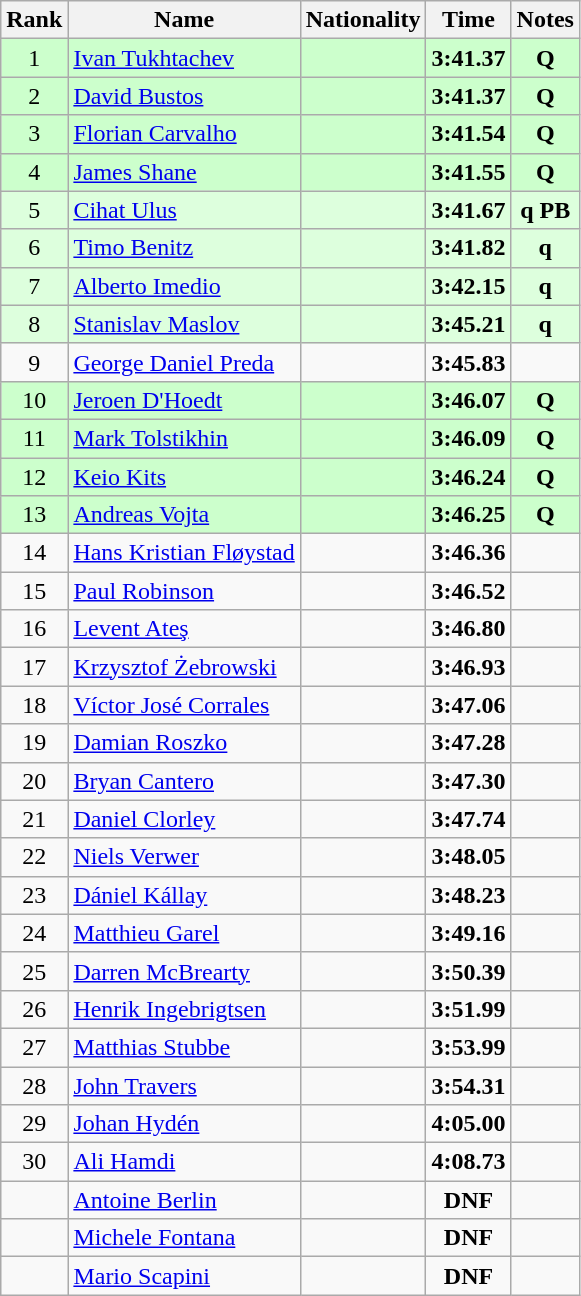<table class="wikitable sortable" style="text-align:center">
<tr>
<th>Rank</th>
<th>Name</th>
<th>Nationality</th>
<th>Time</th>
<th>Notes</th>
</tr>
<tr bgcolor=ccffcc>
<td>1</td>
<td align=left><a href='#'>Ivan Tukhtachev</a></td>
<td align=left></td>
<td><strong>3:41.37</strong></td>
<td><strong>Q</strong></td>
</tr>
<tr bgcolor=ccffcc>
<td>2</td>
<td align=left><a href='#'>David Bustos</a></td>
<td align=left></td>
<td><strong>3:41.37</strong></td>
<td><strong>Q</strong></td>
</tr>
<tr bgcolor=ccffcc>
<td>3</td>
<td align=left><a href='#'>Florian Carvalho</a></td>
<td align=left></td>
<td><strong>3:41.54</strong></td>
<td><strong>Q</strong></td>
</tr>
<tr bgcolor=ccffcc>
<td>4</td>
<td align=left><a href='#'>James Shane</a></td>
<td align=left></td>
<td><strong>3:41.55</strong></td>
<td><strong>Q</strong></td>
</tr>
<tr bgcolor=ddffdd>
<td>5</td>
<td align=left><a href='#'>Cihat Ulus</a></td>
<td align=left></td>
<td><strong>3:41.67</strong></td>
<td><strong>q PB</strong></td>
</tr>
<tr bgcolor=ddffdd>
<td>6</td>
<td align=left><a href='#'>Timo Benitz</a></td>
<td align=left></td>
<td><strong>3:41.82</strong></td>
<td><strong>q</strong></td>
</tr>
<tr bgcolor=ddffdd>
<td>7</td>
<td align=left><a href='#'>Alberto Imedio</a></td>
<td align=left></td>
<td><strong>3:42.15</strong></td>
<td><strong>q</strong></td>
</tr>
<tr bgcolor=ddffdd>
<td>8</td>
<td align=left><a href='#'>Stanislav Maslov</a></td>
<td align=left></td>
<td><strong>3:45.21</strong></td>
<td><strong>q</strong></td>
</tr>
<tr>
<td>9</td>
<td align=left><a href='#'>George Daniel Preda</a></td>
<td align=left></td>
<td><strong>3:45.83</strong></td>
<td></td>
</tr>
<tr bgcolor=ccffcc>
<td>10</td>
<td align=left><a href='#'>Jeroen D'Hoedt</a></td>
<td align=left></td>
<td><strong>3:46.07</strong></td>
<td><strong>Q</strong></td>
</tr>
<tr bgcolor=ccffcc>
<td>11</td>
<td align=left><a href='#'>Mark Tolstikhin</a></td>
<td align=left></td>
<td><strong>3:46.09</strong></td>
<td><strong>Q</strong></td>
</tr>
<tr bgcolor=ccffcc>
<td>12</td>
<td align=left><a href='#'>Keio Kits</a></td>
<td align=left></td>
<td><strong>3:46.24</strong></td>
<td><strong>Q</strong></td>
</tr>
<tr bgcolor=ccffcc>
<td>13</td>
<td align=left><a href='#'>Andreas Vojta</a></td>
<td align=left></td>
<td><strong>3:46.25</strong></td>
<td><strong>Q</strong></td>
</tr>
<tr>
<td>14</td>
<td align=left><a href='#'>Hans Kristian Fløystad</a></td>
<td align=left></td>
<td><strong>3:46.36</strong></td>
<td></td>
</tr>
<tr>
<td>15</td>
<td align=left><a href='#'>Paul Robinson</a></td>
<td align=left></td>
<td><strong>3:46.52</strong></td>
<td></td>
</tr>
<tr>
<td>16</td>
<td align=left><a href='#'>Levent Ateş</a></td>
<td align=left></td>
<td><strong>3:46.80</strong></td>
<td></td>
</tr>
<tr>
<td>17</td>
<td align=left><a href='#'>Krzysztof Żebrowski</a></td>
<td align=left></td>
<td><strong>3:46.93</strong></td>
<td></td>
</tr>
<tr>
<td>18</td>
<td align=left><a href='#'>Víctor José Corrales</a></td>
<td align=left></td>
<td><strong>3:47.06</strong></td>
<td></td>
</tr>
<tr>
<td>19</td>
<td align=left><a href='#'>Damian Roszko</a></td>
<td align=left></td>
<td><strong>3:47.28</strong></td>
<td></td>
</tr>
<tr>
<td>20</td>
<td align=left><a href='#'>Bryan Cantero</a></td>
<td align=left></td>
<td><strong>3:47.30</strong></td>
<td></td>
</tr>
<tr>
<td>21</td>
<td align=left><a href='#'>Daniel Clorley</a></td>
<td align=left></td>
<td><strong>3:47.74</strong></td>
<td></td>
</tr>
<tr>
<td>22</td>
<td align=left><a href='#'>Niels Verwer</a></td>
<td align=left></td>
<td><strong>3:48.05</strong></td>
<td></td>
</tr>
<tr>
<td>23</td>
<td align=left><a href='#'>Dániel Kállay</a></td>
<td align=left></td>
<td><strong>3:48.23</strong></td>
<td></td>
</tr>
<tr>
<td>24</td>
<td align=left><a href='#'>Matthieu Garel</a></td>
<td align=left></td>
<td><strong>3:49.16</strong></td>
<td></td>
</tr>
<tr>
<td>25</td>
<td align=left><a href='#'>Darren McBrearty</a></td>
<td align=left></td>
<td><strong>3:50.39</strong></td>
<td></td>
</tr>
<tr>
<td>26</td>
<td align=left><a href='#'>Henrik Ingebrigtsen</a></td>
<td align=left></td>
<td><strong>3:51.99</strong></td>
<td></td>
</tr>
<tr>
<td>27</td>
<td align=left><a href='#'>Matthias Stubbe</a></td>
<td align=left></td>
<td><strong>3:53.99</strong></td>
<td></td>
</tr>
<tr>
<td>28</td>
<td align=left><a href='#'>John Travers</a></td>
<td align=left></td>
<td><strong>3:54.31</strong></td>
<td></td>
</tr>
<tr>
<td>29</td>
<td align=left><a href='#'>Johan Hydén</a></td>
<td align=left></td>
<td><strong>4:05.00</strong></td>
<td></td>
</tr>
<tr>
<td>30</td>
<td align=left><a href='#'>Ali Hamdi</a></td>
<td align=left></td>
<td><strong>4:08.73</strong></td>
<td></td>
</tr>
<tr>
<td></td>
<td align=left><a href='#'>Antoine Berlin</a></td>
<td align=left></td>
<td><strong>DNF</strong></td>
<td></td>
</tr>
<tr>
<td></td>
<td align=left><a href='#'>Michele Fontana</a></td>
<td align=left></td>
<td><strong>DNF</strong></td>
<td></td>
</tr>
<tr>
<td></td>
<td align=left><a href='#'>Mario Scapini</a></td>
<td align=left></td>
<td><strong>DNF</strong></td>
<td></td>
</tr>
</table>
